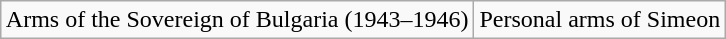<table class="wikitable" style="margin-left: auto; margin-right: auto; border: none;">
<tr>
<td style="text-align: center;"><div>Arms of the Sovereign of Bulgaria (1943–1946)</div></td>
<td style="text-align: center;"><div>Personal arms of Simeon</div></td>
</tr>
</table>
